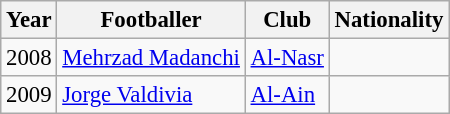<table class="wikitable" style="font-size: 95%;">
<tr>
<th>Year</th>
<th>Footballer</th>
<th>Club</th>
<th>Nationality</th>
</tr>
<tr>
<td>2008</td>
<td><a href='#'>Mehrzad Madanchi</a></td>
<td><a href='#'>Al-Nasr</a></td>
<td></td>
</tr>
<tr>
<td>2009</td>
<td><a href='#'>Jorge Valdivia</a></td>
<td><a href='#'>Al-Ain</a></td>
<td></td>
</tr>
</table>
